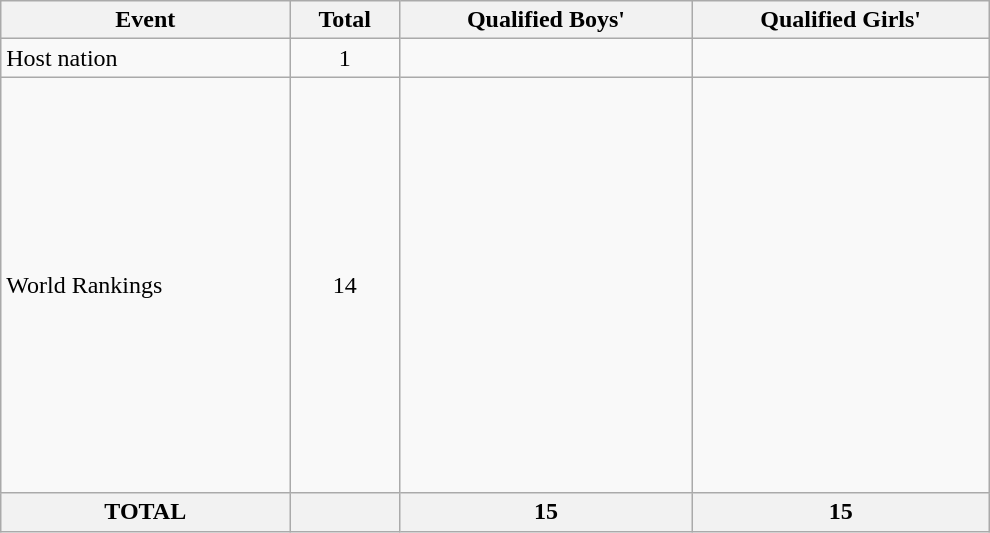<table class="wikitable" width=660>
<tr>
<th>Event</th>
<th>Total</th>
<th>Qualified Boys'</th>
<th>Qualified Girls'</th>
</tr>
<tr>
<td>Host nation</td>
<td align="center">1</td>
<td></td>
<td><s></s></td>
</tr>
<tr>
<td>World Rankings</td>
<td align="center">14</td>
<td><br><br><br><br><br><br><br><br><br><br><br><br><br></td>
<td><br><br><br><br><br><br><br><br><br><br><br><br><br><br><br><s></s></td>
</tr>
<tr>
<th>TOTAL</th>
<th></th>
<th>15</th>
<th>15</th>
</tr>
</table>
